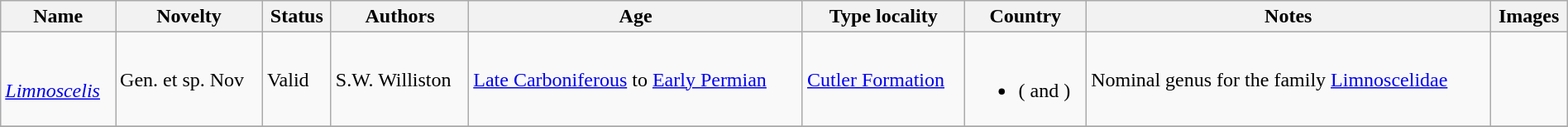<table class="wikitable sortable" align="center" width="100%">
<tr>
<th>Name</th>
<th>Novelty</th>
<th>Status</th>
<th>Authors</th>
<th>Age</th>
<th>Type locality</th>
<th>Country</th>
<th>Notes</th>
<th>Images</th>
</tr>
<tr>
<td><br><em><a href='#'>Limnoscelis</a></em></td>
<td>Gen. et sp. Nov</td>
<td>Valid</td>
<td>S.W. Williston</td>
<td><a href='#'>Late Carboniferous</a> to <a href='#'>Early Permian</a></td>
<td><a href='#'>Cutler Formation</a></td>
<td><br><ul><li> ( and )</li></ul></td>
<td>Nominal genus for the family <a href='#'>Limnoscelidae</a></td>
<td><br></td>
</tr>
<tr>
</tr>
</table>
